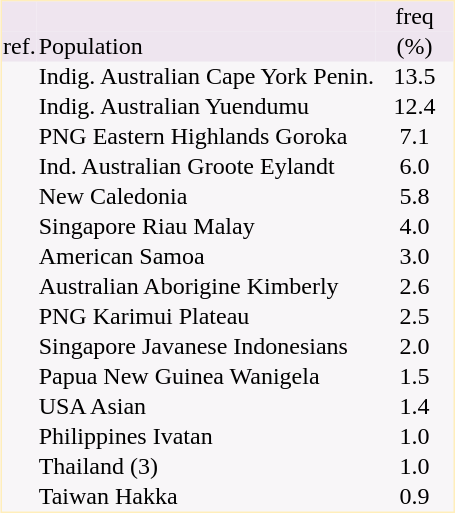<table border="0" cellspacing="0" cellpadding="1" align="right" style="text-align:center; margin-left: 2em;  border:1px #ffeebb solid; background:#f8f6f8; ">
<tr style="background:#efe5ef">
<td></td>
<td></td>
<td>freq</td>
</tr>
<tr style="background:#eee5ef">
<td>ref.</td>
<td align="left">Population</td>
<td style="width:50px">(%)</td>
</tr>
<tr>
<td></td>
<td align="left">Indig. Australian Cape York Penin.</td>
<td>13.5</td>
</tr>
<tr>
<td></td>
<td align="left">Indig. Australian Yuendumu</td>
<td>12.4</td>
</tr>
<tr>
<td></td>
<td align="left">PNG Eastern Highlands Goroka</td>
<td>7.1</td>
</tr>
<tr>
<td></td>
<td align="left">Ind. Australian Groote Eylandt</td>
<td>6.0</td>
</tr>
<tr>
<td></td>
<td align="left">New Caledonia</td>
<td>5.8</td>
</tr>
<tr>
<td></td>
<td align="left">Singapore Riau Malay</td>
<td>4.0</td>
</tr>
<tr>
<td></td>
<td align="left">American Samoa</td>
<td>3.0</td>
</tr>
<tr>
<td></td>
<td align="left">Australian Aborigine Kimberly</td>
<td>2.6</td>
</tr>
<tr>
<td></td>
<td align="left">PNG Karimui Plateau</td>
<td>2.5</td>
</tr>
<tr>
<td></td>
<td align="left">Singapore Javanese Indonesians</td>
<td>2.0</td>
</tr>
<tr>
<td></td>
<td align="left">Papua New Guinea Wanigela</td>
<td>1.5</td>
</tr>
<tr>
<td></td>
<td align="left">USA Asian</td>
<td>1.4</td>
</tr>
<tr>
<td></td>
<td align="left">Philippines Ivatan</td>
<td>1.0</td>
</tr>
<tr>
<td></td>
<td align="left">Thailand (3)</td>
<td>1.0</td>
</tr>
<tr>
<td></td>
<td align="left">Taiwan Hakka</td>
<td>0.9</td>
</tr>
</table>
